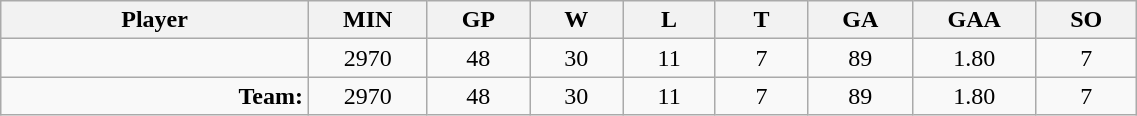<table class="wikitable sortable" width="60%">
<tr>
<th bgcolor="#DDDDFF" width="10%">Player</th>
<th width="3%" bgcolor="#DDDDFF" title="Minutes played">MIN</th>
<th width="3%" bgcolor="#DDDDFF" title="Games played in">GP</th>
<th width="3%" bgcolor="#DDDDFF" title="Wins">W</th>
<th width="3%" bgcolor="#DDDDFF"title="Losses">L</th>
<th width="3%" bgcolor="#DDDDFF" title="Ties">T</th>
<th width="3%" bgcolor="#DDDDFF" title="Goals against">GA</th>
<th width="3%" bgcolor="#DDDDFF" title="Goals against average">GAA</th>
<th width="3%" bgcolor="#DDDDFF"title="Shut-outs">SO</th>
</tr>
<tr align="center">
<td align="right"></td>
<td>2970</td>
<td>48</td>
<td>30</td>
<td>11</td>
<td>7</td>
<td>89</td>
<td>1.80</td>
<td>7</td>
</tr>
<tr align="center">
<td align="right"><strong>Team:</strong></td>
<td>2970</td>
<td>48</td>
<td>30</td>
<td>11</td>
<td>7</td>
<td>89</td>
<td>1.80</td>
<td>7</td>
</tr>
</table>
